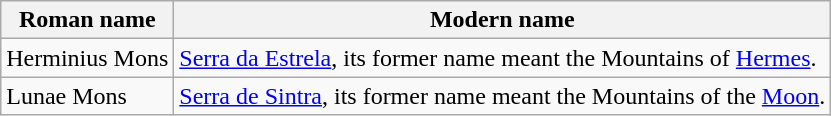<table class="wikitable">
<tr ---->
<th>Roman name</th>
<th>Modern name</th>
</tr>
<tr ---->
<td>Herminius Mons</td>
<td><a href='#'>Serra da Estrela</a>, its former name meant the Mountains of <a href='#'>Hermes</a>.</td>
</tr>
<tr ---->
<td>Lunae Mons</td>
<td><a href='#'>Serra de Sintra</a>, its former name meant the Mountains of the <a href='#'>Moon</a>.</td>
</tr>
</table>
